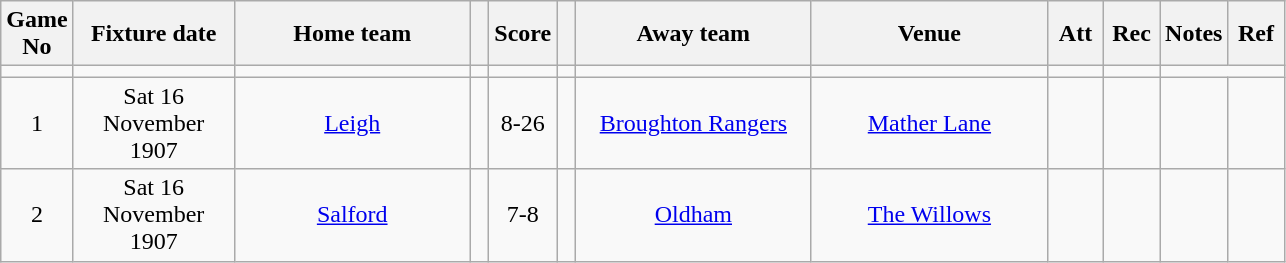<table class="wikitable" style="text-align:center;">
<tr>
<th width=20 abbr="No">Game No</th>
<th width=100 abbr="Date">Fixture date</th>
<th width=150 abbr="Home team">Home team</th>
<th width=5 abbr="space"></th>
<th width=20 abbr="Score">Score</th>
<th width=5 abbr="space"></th>
<th width=150 abbr="Away team">Away team</th>
<th width=150 abbr="Venue">Venue</th>
<th width=30 abbr="Att">Att</th>
<th width=30 abbr="Rec">Rec</th>
<th width=20 abbr="Notes">Notes</th>
<th width=30 abbr="Ref">Ref</th>
</tr>
<tr>
<td></td>
<td></td>
<td></td>
<td></td>
<td></td>
<td></td>
<td></td>
<td></td>
<td></td>
<td></td>
</tr>
<tr>
<td>1</td>
<td>Sat 16 November 1907</td>
<td><a href='#'>Leigh</a></td>
<td></td>
<td>8-26</td>
<td></td>
<td><a href='#'>Broughton Rangers</a></td>
<td><a href='#'>Mather Lane</a></td>
<td></td>
<td></td>
<td></td>
<td></td>
</tr>
<tr>
<td>2</td>
<td>Sat 16 November 1907</td>
<td><a href='#'>Salford</a></td>
<td></td>
<td>7-8</td>
<td></td>
<td><a href='#'>Oldham</a></td>
<td><a href='#'>The Willows</a></td>
<td></td>
<td></td>
<td></td>
<td></td>
</tr>
</table>
